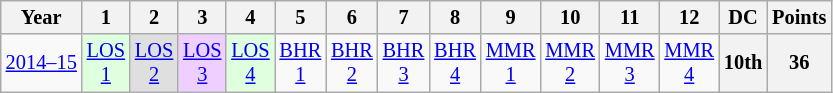<table class="wikitable" style="text-align:center; font-size:85%">
<tr>
<th>Year</th>
<th>1</th>
<th>2</th>
<th>3</th>
<th>4</th>
<th>5</th>
<th>6</th>
<th>7</th>
<th>8</th>
<th>9</th>
<th>10</th>
<th>11</th>
<th>12</th>
<th>DC</th>
<th>Points</th>
</tr>
<tr>
<td nowrap><a href='#'>2014–15</a></td>
<td style="background:#DFFFDF;"><a href='#'>LOS<br>1</a><br></td>
<td style="background:#DFDFDF;"><a href='#'>LOS<br>2</a><br></td>
<td style="background:#EFCFFF;"><a href='#'>LOS<br>3</a><br></td>
<td style="background:#DFFFDF;"><a href='#'>LOS<br>4</a><br></td>
<td><a href='#'>BHR<br>1</a></td>
<td><a href='#'>BHR<br>2</a></td>
<td><a href='#'>BHR<br>3</a></td>
<td><a href='#'>BHR<br>4</a></td>
<td><a href='#'>MMR<br>1</a></td>
<td><a href='#'>MMR<br>2</a></td>
<td><a href='#'>MMR<br>3</a></td>
<td><a href='#'>MMR<br>4</a></td>
<th>10th</th>
<th>36</th>
</tr>
</table>
